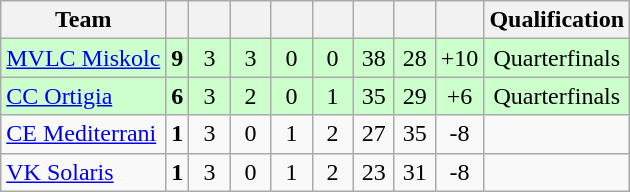<table class="wikitable" style="text-align:center;">
<tr>
<th>Team</th>
<th></th>
<th width=20></th>
<th width=20></th>
<th width=20></th>
<th width=20></th>
<th width=20></th>
<th width=20></th>
<th width=20></th>
<th>Qualification</th>
</tr>
<tr style="background-color:#ccffcc;">
<td style="text-align:left;"> <a href='#'>MVLC Miskolc</a></td>
<td><strong>9</strong></td>
<td>3</td>
<td>3</td>
<td>0</td>
<td>0</td>
<td>38</td>
<td>28</td>
<td>+10</td>
<td>Quarterfinals</td>
</tr>
<tr style="background-color:#ccffcc;">
<td style="text-align:left;"> <a href='#'>CC Ortigia</a></td>
<td><strong>6</strong></td>
<td>3</td>
<td>2</td>
<td>0</td>
<td>1</td>
<td>35</td>
<td>29</td>
<td>+6</td>
<td>Quarterfinals</td>
</tr>
<tr>
<td style="text-align:left;"> <a href='#'>CE Mediterrani</a></td>
<td><strong>1</strong></td>
<td>3</td>
<td>0</td>
<td>1</td>
<td>2</td>
<td>27</td>
<td>35</td>
<td>-8</td>
<td></td>
</tr>
<tr>
<td style="text-align:left;"> <a href='#'>VK Solaris</a></td>
<td><strong>1</strong></td>
<td>3</td>
<td>0</td>
<td>1</td>
<td>2</td>
<td>23</td>
<td>31</td>
<td>-8</td>
<td></td>
</tr>
</table>
